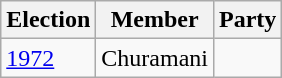<table class="wikitable sortable">
<tr>
<th>Election</th>
<th>Member</th>
<th colspan=2>Party</th>
</tr>
<tr>
<td><a href='#'>1972</a></td>
<td>Churamani</td>
<td></td>
</tr>
</table>
